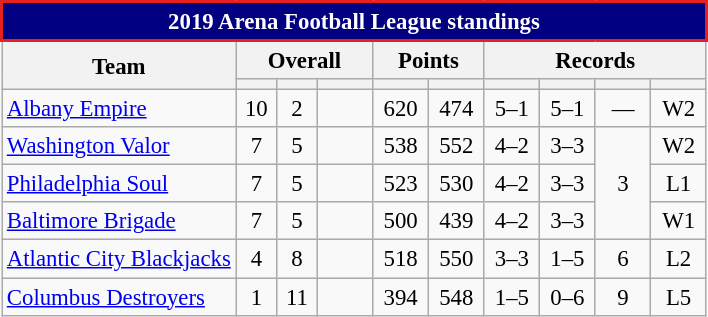<table class="wikitable" style="font-size: 95%; text-align:center">
<tr>
<th colspan="12" style="background:navy; color:white; border:2px solid #E62020;"><strong>2019 Arena Football League standings</strong></th>
</tr>
<tr>
<th rowspan="2" style="text-align:center;">Team</th>
<th colspan="3" style="text-align:center;">Overall</th>
<th colspan="2" style="text-align:center;">Points</th>
<th colspan="4" style="text-align:center;">Records</th>
</tr>
<tr>
<th width="20"></th>
<th width="20"></th>
<th width="30"></th>
<th width="30"></th>
<th width="30"></th>
<th width="30"></th>
<th width="30"></th>
<th width="30"></th>
<th width="30"></th>
</tr>
<tr>
<td style="text-align:left;"><a href='#'>Albany Empire</a> </td>
<td>10</td>
<td>2</td>
<td></td>
<td>620</td>
<td>474</td>
<td>5–1</td>
<td>5–1</td>
<td>—</td>
<td>W2</td>
</tr>
<tr>
<td style="text-align:left;"><a href='#'>Washington Valor</a> </td>
<td>7</td>
<td>5</td>
<td></td>
<td>538</td>
<td>552</td>
<td>4–2</td>
<td>3–3</td>
<td rowspan=3>3</td>
<td>W2</td>
</tr>
<tr>
<td style="text-align:left;"><a href='#'>Philadelphia Soul</a> </td>
<td>7</td>
<td>5</td>
<td></td>
<td>523</td>
<td>530</td>
<td>4–2</td>
<td>3–3</td>
<td>L1</td>
</tr>
<tr>
<td style="text-align:left;"><a href='#'>Baltimore Brigade</a> </td>
<td>7</td>
<td>5</td>
<td></td>
<td>500</td>
<td>439</td>
<td>4–2</td>
<td>3–3</td>
<td>W1</td>
</tr>
<tr>
<td style="text-align:left;"><a href='#'>Atlantic City Blackjacks</a></td>
<td>4</td>
<td>8</td>
<td></td>
<td>518</td>
<td>550</td>
<td>3–3</td>
<td>1–5</td>
<td>6</td>
<td>L2</td>
</tr>
<tr>
<td style="text-align:left;"><a href='#'>Columbus Destroyers</a></td>
<td>1</td>
<td>11</td>
<td></td>
<td>394</td>
<td>548</td>
<td>1–5</td>
<td>0–6</td>
<td>9</td>
<td>L5</td>
</tr>
</table>
